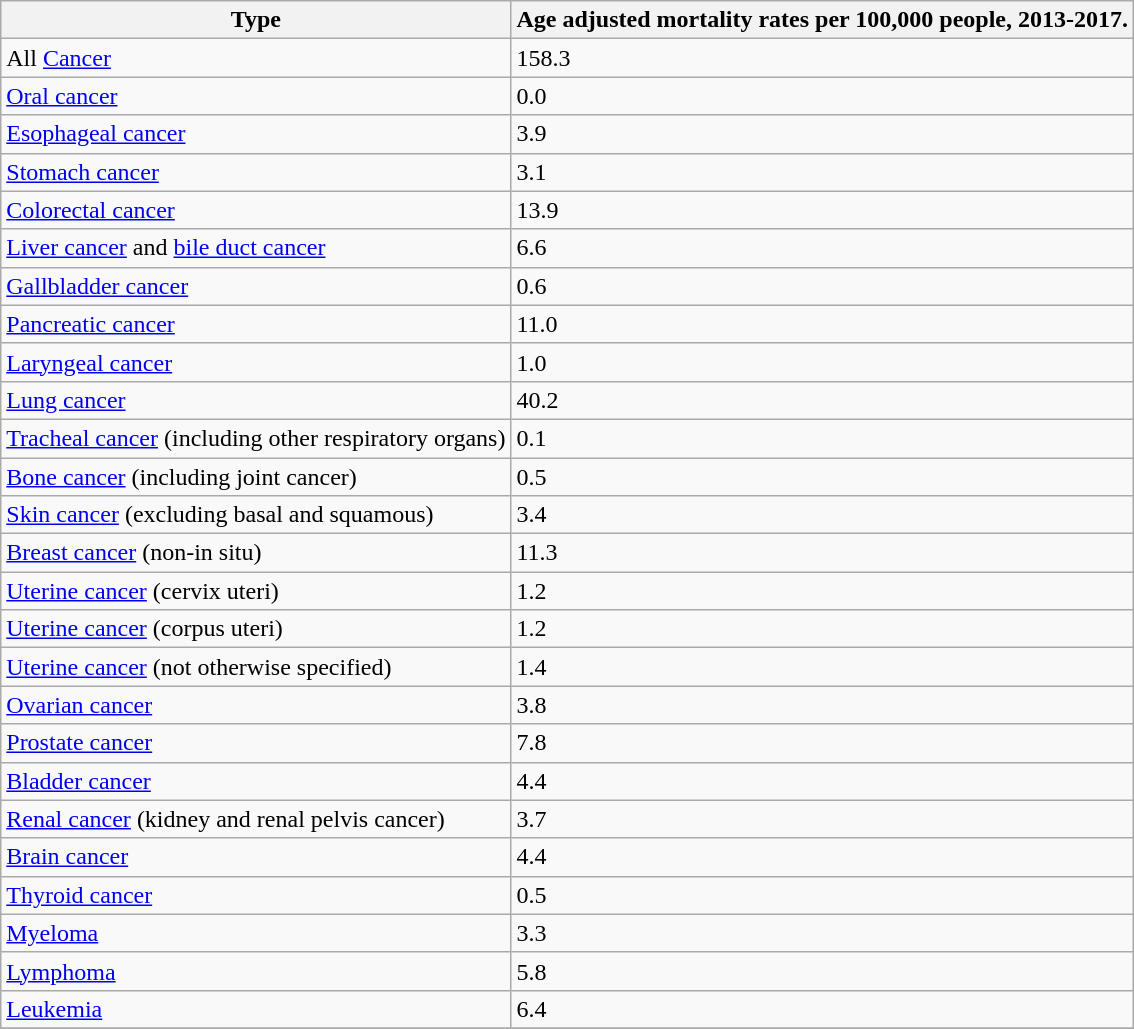<table class="wikitable sortable">
<tr>
<th>Type</th>
<th>Age adjusted mortality rates per 100,000 people, 2013-2017.</th>
</tr>
<tr>
<td>All <a href='#'>Cancer</a></td>
<td>158.3</td>
</tr>
<tr>
<td><a href='#'>Oral cancer</a></td>
<td>0.0</td>
</tr>
<tr>
<td><a href='#'>Esophageal cancer</a></td>
<td>3.9</td>
</tr>
<tr>
<td><a href='#'>Stomach cancer</a></td>
<td>3.1</td>
</tr>
<tr>
<td><a href='#'>Colorectal cancer</a></td>
<td>13.9</td>
</tr>
<tr>
<td><a href='#'>Liver cancer</a> and <a href='#'>bile duct cancer</a></td>
<td>6.6</td>
</tr>
<tr>
<td><a href='#'>Gallbladder cancer</a></td>
<td>0.6</td>
</tr>
<tr>
<td><a href='#'>Pancreatic cancer</a></td>
<td>11.0</td>
</tr>
<tr>
<td><a href='#'>Laryngeal cancer</a></td>
<td>1.0</td>
</tr>
<tr>
<td><a href='#'>Lung cancer</a></td>
<td>40.2</td>
</tr>
<tr>
<td><a href='#'>Tracheal cancer</a> (including other respiratory organs)</td>
<td>0.1</td>
</tr>
<tr>
<td><a href='#'>Bone cancer</a> (including joint cancer)</td>
<td>0.5</td>
</tr>
<tr>
<td><a href='#'>Skin cancer</a> (excluding basal and squamous)</td>
<td>3.4</td>
</tr>
<tr>
<td><a href='#'>Breast cancer</a> (non-in situ)</td>
<td>11.3</td>
</tr>
<tr>
<td><a href='#'>Uterine cancer</a> (cervix uteri)</td>
<td>1.2</td>
</tr>
<tr>
<td><a href='#'>Uterine cancer</a> (corpus uteri)</td>
<td>1.2</td>
</tr>
<tr>
<td><a href='#'>Uterine cancer</a> (not otherwise specified)</td>
<td>1.4</td>
</tr>
<tr>
<td><a href='#'>Ovarian cancer</a></td>
<td>3.8</td>
</tr>
<tr>
<td><a href='#'>Prostate cancer</a></td>
<td>7.8</td>
</tr>
<tr>
<td><a href='#'>Bladder cancer</a></td>
<td>4.4</td>
</tr>
<tr>
<td><a href='#'>Renal cancer</a> (kidney and renal pelvis cancer)</td>
<td>3.7</td>
</tr>
<tr>
<td><a href='#'>Brain cancer</a></td>
<td>4.4</td>
</tr>
<tr>
<td><a href='#'>Thyroid cancer</a></td>
<td>0.5</td>
</tr>
<tr>
<td><a href='#'>Myeloma</a></td>
<td>3.3</td>
</tr>
<tr>
<td><a href='#'>Lymphoma</a></td>
<td>5.8</td>
</tr>
<tr>
<td><a href='#'>Leukemia</a></td>
<td>6.4</td>
</tr>
<tr>
</tr>
</table>
